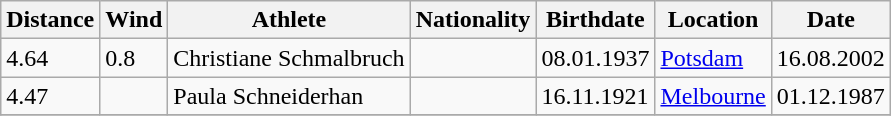<table class="wikitable">
<tr>
<th>Distance</th>
<th>Wind</th>
<th>Athlete</th>
<th>Nationality</th>
<th>Birthdate</th>
<th>Location</th>
<th>Date</th>
</tr>
<tr>
<td>4.64</td>
<td>0.8</td>
<td>Christiane Schmalbruch</td>
<td></td>
<td>08.01.1937</td>
<td><a href='#'>Potsdam</a></td>
<td>16.08.2002</td>
</tr>
<tr>
<td>4.47</td>
<td></td>
<td>Paula Schneiderhan</td>
<td></td>
<td>16.11.1921</td>
<td><a href='#'>Melbourne</a></td>
<td>01.12.1987</td>
</tr>
<tr>
</tr>
</table>
